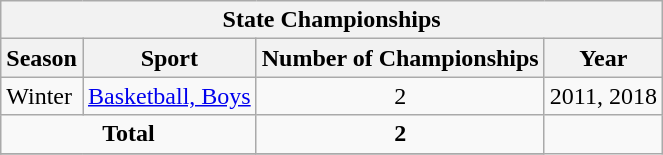<table class="wikitable">
<tr>
<th colspan="4">State Championships</th>
</tr>
<tr>
<th>Season</th>
<th>Sport</th>
<th>Number of Championships</th>
<th>Year</th>
</tr>
<tr>
<td rowspan="1">Winter</td>
<td><a href='#'>Basketball, Boys</a></td>
<td align="center">2</td>
<td>2011, 2018</td>
</tr>
<tr>
<td align="center" colspan="2"><strong>Total</strong></td>
<td align="center"><strong>2</strong></td>
</tr>
<tr>
</tr>
</table>
